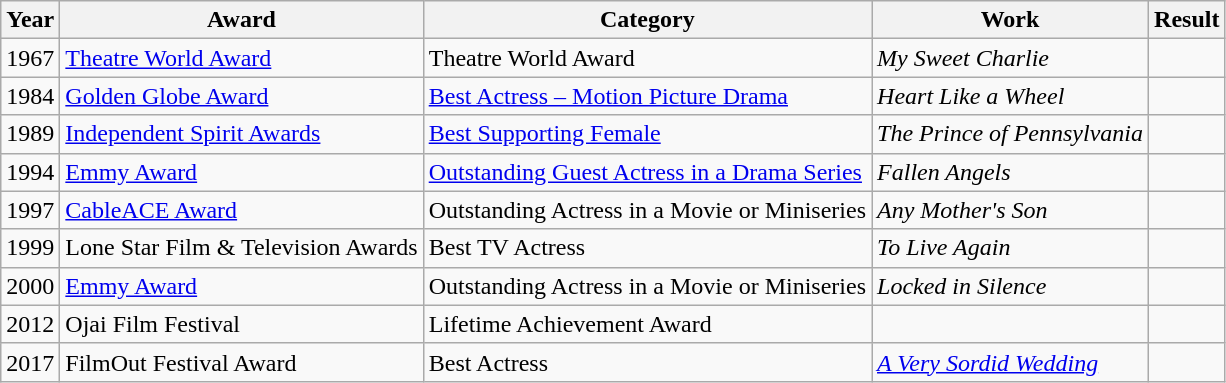<table class="wikitable">
<tr>
<th>Year</th>
<th>Award</th>
<th>Category</th>
<th>Work</th>
<th>Result</th>
</tr>
<tr>
<td>1967</td>
<td><a href='#'>Theatre World Award</a></td>
<td>Theatre World Award</td>
<td><em>My Sweet Charlie</em></td>
<td></td>
</tr>
<tr>
<td>1984</td>
<td><a href='#'>Golden Globe Award</a></td>
<td><a href='#'>Best Actress – Motion Picture Drama</a></td>
<td><em>Heart Like a Wheel</em></td>
<td></td>
</tr>
<tr>
<td>1989</td>
<td><a href='#'>Independent Spirit Awards</a></td>
<td><a href='#'>Best Supporting Female</a></td>
<td><em>The Prince of Pennsylvania</em></td>
<td></td>
</tr>
<tr>
<td>1994</td>
<td><a href='#'>Emmy Award</a></td>
<td><a href='#'>Outstanding Guest Actress in a Drama Series</a></td>
<td><em>Fallen Angels</em></td>
<td></td>
</tr>
<tr>
<td>1997</td>
<td><a href='#'>CableACE Award</a></td>
<td>Outstanding Actress in a Movie or Miniseries</td>
<td><em>Any Mother's Son</em></td>
<td></td>
</tr>
<tr>
<td>1999</td>
<td>Lone Star Film & Television Awards</td>
<td>Best TV Actress</td>
<td><em>To Live Again</em></td>
<td></td>
</tr>
<tr>
<td>2000</td>
<td><a href='#'>Emmy Award</a></td>
<td>Outstanding Actress in a Movie or Miniseries</td>
<td><em>Locked in Silence</em></td>
<td></td>
</tr>
<tr>
<td>2012</td>
<td>Ojai Film Festival</td>
<td>Lifetime Achievement Award</td>
<td></td>
<td></td>
</tr>
<tr>
<td>2017</td>
<td>FilmOut Festival Award</td>
<td>Best Actress</td>
<td><em><a href='#'>A Very Sordid Wedding</a></em></td>
<td></td>
</tr>
</table>
